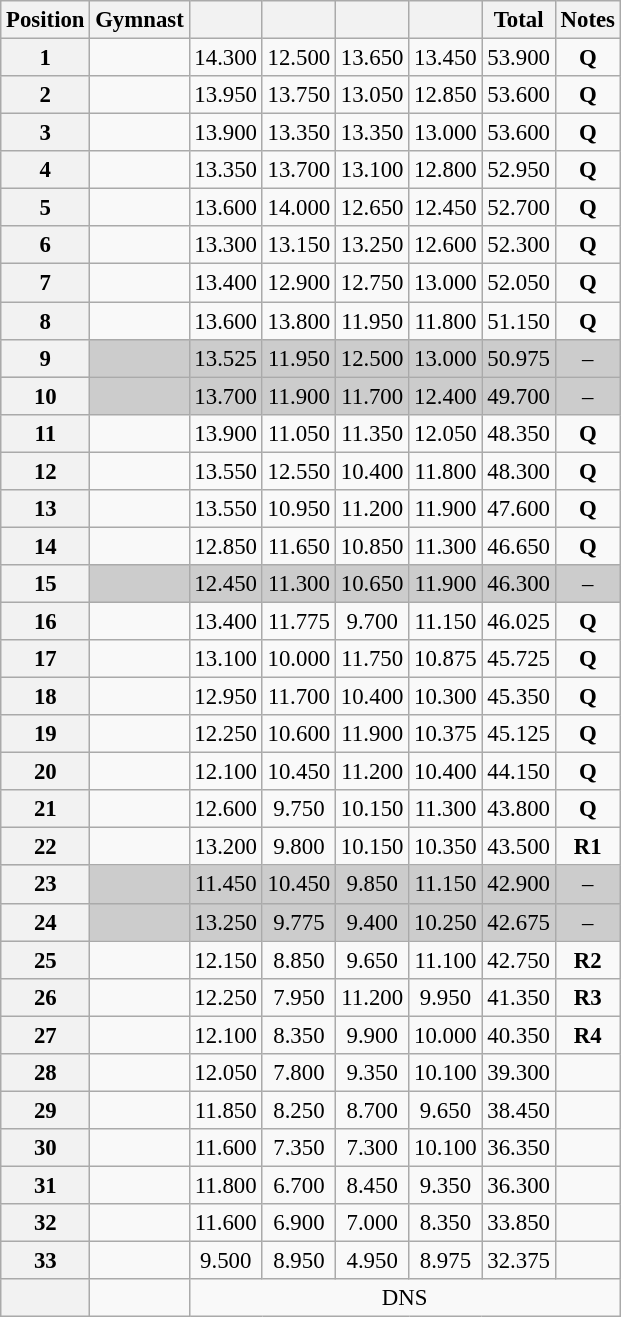<table class="wikitable sortable" style="text-align:center; font-size:95%">
<tr>
<th scope=col>Position</th>
<th scope=col>Gymnast</th>
<th scope=col></th>
<th scope=col></th>
<th scope=col></th>
<th scope=col></th>
<th scope=col>Total</th>
<th scope=col>Notes</th>
</tr>
<tr>
<th scope=row>1</th>
<td align=left></td>
<td>14.300</td>
<td>12.500</td>
<td>13.650</td>
<td>13.450</td>
<td>53.900</td>
<td><strong>Q</strong></td>
</tr>
<tr>
<th scope=row>2</th>
<td align=left></td>
<td>13.950</td>
<td>13.750</td>
<td>13.050</td>
<td>12.850</td>
<td>53.600</td>
<td><strong>Q</strong></td>
</tr>
<tr>
<th scope=row>3</th>
<td align=left></td>
<td>13.900</td>
<td>13.350</td>
<td>13.350</td>
<td>13.000</td>
<td>53.600</td>
<td><strong>Q</strong></td>
</tr>
<tr>
<th scope=row>4</th>
<td align=left></td>
<td>13.350</td>
<td>13.700</td>
<td>13.100</td>
<td>12.800</td>
<td>52.950</td>
<td><strong>Q</strong></td>
</tr>
<tr>
<th scope=row>5</th>
<td align=left></td>
<td>13.600</td>
<td>14.000</td>
<td>12.650</td>
<td>12.450</td>
<td>52.700</td>
<td><strong>Q</strong></td>
</tr>
<tr>
<th scope=row>6</th>
<td align=left></td>
<td>13.300</td>
<td>13.150</td>
<td>13.250</td>
<td>12.600</td>
<td>52.300</td>
<td><strong>Q</strong></td>
</tr>
<tr>
<th scope=row>7</th>
<td align=left></td>
<td>13.400</td>
<td>12.900</td>
<td>12.750</td>
<td>13.000</td>
<td>52.050</td>
<td><strong>Q</strong></td>
</tr>
<tr>
<th scope=row>8</th>
<td align=left></td>
<td>13.600</td>
<td>13.800</td>
<td>11.950</td>
<td>11.800</td>
<td>51.150</td>
<td><strong>Q</strong></td>
</tr>
<tr bgcolor="cccccc">
<th scope=row>9</th>
<td align=left></td>
<td>13.525</td>
<td>11.950</td>
<td>12.500</td>
<td>13.000</td>
<td>50.975</td>
<td>–</td>
</tr>
<tr bgcolor="cccccc">
<th scope=row>10</th>
<td align=left></td>
<td>13.700</td>
<td>11.900</td>
<td>11.700</td>
<td>12.400</td>
<td>49.700</td>
<td>–</td>
</tr>
<tr>
<th scope=row>11</th>
<td align=left></td>
<td>13.900</td>
<td>11.050</td>
<td>11.350</td>
<td>12.050</td>
<td>48.350</td>
<td><strong>Q</strong></td>
</tr>
<tr>
<th scope=row>12</th>
<td align=left></td>
<td>13.550</td>
<td>12.550</td>
<td>10.400</td>
<td>11.800</td>
<td>48.300</td>
<td><strong>Q</strong></td>
</tr>
<tr>
<th scope=row>13</th>
<td align=left></td>
<td>13.550</td>
<td>10.950</td>
<td>11.200</td>
<td>11.900</td>
<td>47.600</td>
<td><strong>Q</strong></td>
</tr>
<tr>
<th scope=row>14</th>
<td align=left></td>
<td>12.850</td>
<td>11.650</td>
<td>10.850</td>
<td>11.300</td>
<td>46.650</td>
<td><strong>Q</strong></td>
</tr>
<tr bgcolor="cccccc">
<th scope=row>15</th>
<td align=left></td>
<td>12.450</td>
<td>11.300</td>
<td>10.650</td>
<td>11.900</td>
<td>46.300</td>
<td>–</td>
</tr>
<tr>
<th scope=row>16</th>
<td align=left></td>
<td>13.400</td>
<td>11.775</td>
<td>9.700</td>
<td>11.150</td>
<td>46.025</td>
<td><strong>Q</strong></td>
</tr>
<tr>
<th scope=row>17</th>
<td align=left></td>
<td>13.100</td>
<td>10.000</td>
<td>11.750</td>
<td>10.875</td>
<td>45.725</td>
<td><strong>Q</strong></td>
</tr>
<tr>
<th scope=row>18</th>
<td align=left></td>
<td>12.950</td>
<td>11.700</td>
<td>10.400</td>
<td>10.300</td>
<td>45.350</td>
<td><strong>Q</strong></td>
</tr>
<tr>
<th scope=row>19</th>
<td align=left></td>
<td>12.250</td>
<td>10.600</td>
<td>11.900</td>
<td>10.375</td>
<td>45.125</td>
<td><strong>Q</strong></td>
</tr>
<tr>
<th scope=row>20</th>
<td align=left></td>
<td>12.100</td>
<td>10.450</td>
<td>11.200</td>
<td>10.400</td>
<td>44.150</td>
<td><strong>Q</strong></td>
</tr>
<tr>
<th scope=row>21</th>
<td align=left></td>
<td>12.600</td>
<td>9.750</td>
<td>10.150</td>
<td>11.300</td>
<td>43.800</td>
<td><strong>Q</strong></td>
</tr>
<tr>
<th scope=row>22</th>
<td align=left></td>
<td>13.200</td>
<td>9.800</td>
<td>10.150</td>
<td>10.350</td>
<td>43.500</td>
<td><strong>R1</strong></td>
</tr>
<tr bgcolor="cccccc">
<th scope=row>23</th>
<td align=left></td>
<td>11.450</td>
<td>10.450</td>
<td>9.850</td>
<td>11.150</td>
<td>42.900</td>
<td>–</td>
</tr>
<tr bgcolor="cccccc">
<th scope=row>24</th>
<td align=left></td>
<td>13.250</td>
<td>9.775</td>
<td>9.400</td>
<td>10.250</td>
<td>42.675</td>
<td>–</td>
</tr>
<tr>
<th scope=row>25</th>
<td align=left></td>
<td>12.150</td>
<td>8.850</td>
<td>9.650</td>
<td>11.100</td>
<td>42.750</td>
<td><strong>R2</strong></td>
</tr>
<tr>
<th scope=row>26</th>
<td align=left></td>
<td>12.250</td>
<td>7.950</td>
<td>11.200</td>
<td>9.950</td>
<td>41.350</td>
<td><strong>R3</strong></td>
</tr>
<tr>
<th scope=row>27</th>
<td align=left></td>
<td>12.100</td>
<td>8.350</td>
<td>9.900</td>
<td>10.000</td>
<td>40.350</td>
<td><strong>R4</strong></td>
</tr>
<tr>
<th scope=row>28</th>
<td align=left></td>
<td>12.050</td>
<td>7.800</td>
<td>9.350</td>
<td>10.100</td>
<td>39.300</td>
<td></td>
</tr>
<tr>
<th scope=row>29</th>
<td align=left></td>
<td>11.850</td>
<td>8.250</td>
<td>8.700</td>
<td>9.650</td>
<td>38.450</td>
<td></td>
</tr>
<tr>
<th scope=row>30</th>
<td align=left></td>
<td>11.600</td>
<td>7.350</td>
<td>7.300</td>
<td>10.100</td>
<td>36.350</td>
<td></td>
</tr>
<tr>
<th scope=row>31</th>
<td align=left></td>
<td>11.800</td>
<td>6.700</td>
<td>8.450</td>
<td>9.350</td>
<td>36.300</td>
<td></td>
</tr>
<tr>
<th scope=row>32</th>
<td align=left></td>
<td>11.600</td>
<td>6.900</td>
<td>7.000</td>
<td>8.350</td>
<td>33.850</td>
<td></td>
</tr>
<tr>
<th scope=row>33</th>
<td align=left></td>
<td>9.500</td>
<td>8.950</td>
<td>4.950</td>
<td>8.975</td>
<td>32.375</td>
<td></td>
</tr>
<tr>
<th scope=row></th>
<td align=left></td>
<td colspan=6>DNS</td>
</tr>
</table>
